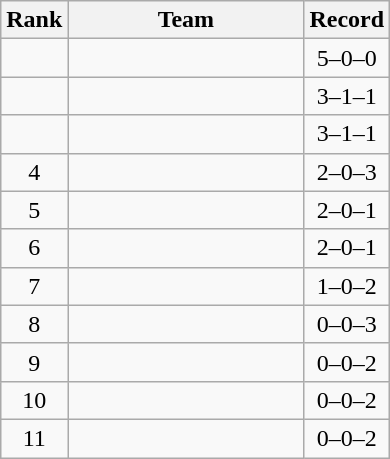<table class="wikitable">
<tr>
<th>Rank</th>
<th width=150px>Team</th>
<th>Record</th>
</tr>
<tr>
<td align=center></td>
<td><strong></strong></td>
<td align=center>5–0–0</td>
</tr>
<tr>
<td align=center></td>
<td></td>
<td align=center>3–1–1</td>
</tr>
<tr>
<td align=center></td>
<td></td>
<td align=center>3–1–1</td>
</tr>
<tr>
<td align=center>4</td>
<td></td>
<td align=center>2–0–3</td>
</tr>
<tr>
<td align=center>5</td>
<td></td>
<td align=center>2–0–1</td>
</tr>
<tr>
<td align=center>6</td>
<td></td>
<td align=center>2–0–1</td>
</tr>
<tr>
<td align=center>7</td>
<td></td>
<td align=center>1–0–2</td>
</tr>
<tr>
<td align=center>8</td>
<td></td>
<td align=center>0–0–3</td>
</tr>
<tr>
<td align=center>9</td>
<td></td>
<td align=center>0–0–2</td>
</tr>
<tr>
<td align=center>10</td>
<td></td>
<td align=center>0–0–2</td>
</tr>
<tr>
<td align=center>11</td>
<td></td>
<td align=center>0–0–2</td>
</tr>
</table>
